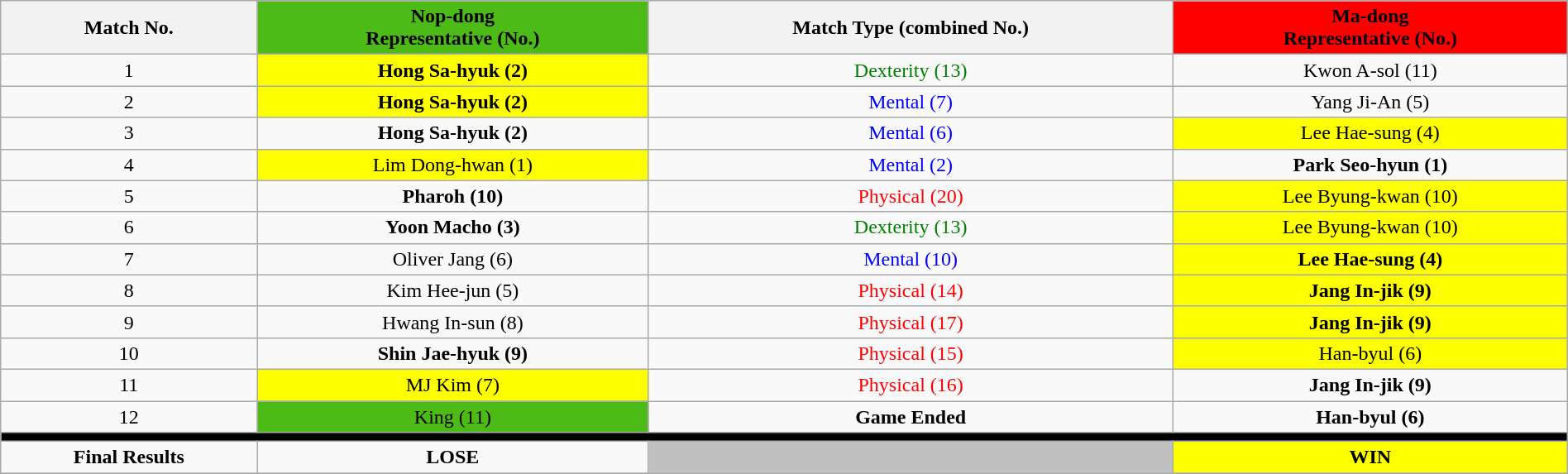<table class="wikitable plainrowheaders" style="text-align:center; width: 100%;">
<tr>
<th>Match No.</th>
<th style="background:#4CBB17">Nop-dong <br> Representative (No.)</th>
<th>Match Type (combined No.)</th>
<th style="background:red">Ma-dong <br> Representative (No.)</th>
</tr>
<tr>
<td>1</td>
<td style="background:#FDFF00"><strong>Hong Sa-hyuk (2)</strong></td>
<td span style=color:green>Dexterity (13)</td>
<td>Kwon A-sol (11)</td>
</tr>
<tr>
<td>2</td>
<td style="background:#FDFF00"><strong>Hong Sa-hyuk (2)</strong></td>
<td span style=color:blue>Mental (7)</td>
<td>Yang Ji-An (5)</td>
</tr>
<tr>
<td>3</td>
<td><strong>Hong Sa-hyuk (2)</strong></td>
<td span style=color:blue>Mental (6)</td>
<td style="background:#FDFF00">Lee Hae-sung (4)</td>
</tr>
<tr>
<td>4</td>
<td style="background:#FDFF00">Lim Dong-hwan (1)</td>
<td span style=color:blue>Mental (2)</td>
<td><strong>Park Seo-hyun (1)</strong></td>
</tr>
<tr>
<td>5</td>
<td><strong>Pharoh (10)</strong></td>
<td span style=color:red>Physical (20)</td>
<td style="background:#FDFF00">Lee Byung-kwan (10)</td>
</tr>
<tr>
<td>6</td>
<td><strong>Yoon Macho (3)</strong></td>
<td span style=color:green>Dexterity (13)</td>
<td style="background:#FDFF00">Lee Byung-kwan (10)</td>
</tr>
<tr>
<td>7</td>
<td>Oliver Jang (6)</td>
<td span style=color:blue>Mental (10)</td>
<td style="background:#FDFF00"><strong>Lee Hae-sung (4)</strong></td>
</tr>
<tr>
<td>8</td>
<td>Kim Hee-jun (5)</td>
<td span style=color:red>Physical (14)</td>
<td style="background:#FDFF00"><strong>Jang In-jik (9)</strong></td>
</tr>
<tr>
<td>9</td>
<td>Hwang In-sun (8)</td>
<td span style=color:red>Physical (17)</td>
<td style="background:#FDFF00"><strong>Jang In-jik (9)</strong></td>
</tr>
<tr>
<td>10</td>
<td><strong>Shin Jae-hyuk (9)</strong></td>
<td span style=color:red>Physical (15)</td>
<td style="background:#FDFF00">Han-byul (6)</td>
</tr>
<tr>
<td>11</td>
<td style="background:#FDFF00">MJ Kim (7)</td>
<td span style=color:red>Physical (16)</td>
<td><strong>Jang In-jik (9)</strong></td>
</tr>
<tr>
<td>12</td>
<td style="background:#4CBB17">King (11)</td>
<td><strong>Game Ended</strong></td>
<td><strong>Han-byul (6)</strong></td>
</tr>
<tr>
<td colspan=4; style="background:#000"></td>
</tr>
<tr>
<td><strong>Final Results</strong></td>
<td><strong>LOSE</strong></td>
<td style="background:silver"></td>
<td style="background:#FDFF00"><strong>WIN</strong></td>
</tr>
<tr>
</tr>
</table>
